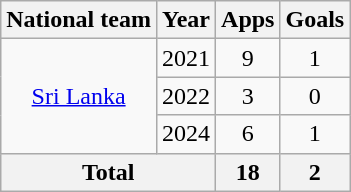<table class="wikitable" style="text-align:center">
<tr>
<th>National team</th>
<th>Year</th>
<th>Apps</th>
<th>Goals</th>
</tr>
<tr>
<td rowspan="3"><a href='#'>Sri Lanka</a></td>
<td>2021</td>
<td>9</td>
<td>1</td>
</tr>
<tr>
<td>2022</td>
<td>3</td>
<td>0</td>
</tr>
<tr>
<td>2024</td>
<td>6</td>
<td>1</td>
</tr>
<tr>
<th colspan="2">Total</th>
<th>18</th>
<th>2</th>
</tr>
</table>
